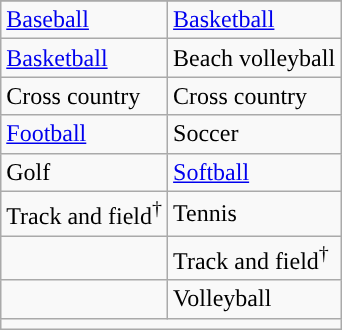<table class="wikitable" style= " ">
<tr>
</tr>
<tr>
<td><a href='#'>Baseball</a></td>
<td><a href='#'>Basketball</a></td>
</tr>
<tr>
<td><a href='#'>Basketball</a></td>
<td>Beach volleyball</td>
</tr>
<tr>
<td>Cross country</td>
<td>Cross country</td>
</tr>
<tr>
<td><a href='#'>Football</a></td>
<td>Soccer</td>
</tr>
<tr>
<td>Golf</td>
<td><a href='#'>Softball</a></td>
</tr>
<tr>
<td>Track and field<sup>†</sup></td>
<td>Tennis</td>
</tr>
<tr>
<td></td>
<td>Track and field<sup>†</sup></td>
</tr>
<tr>
<td></td>
<td>Volleyball</td>
</tr>
<tr>
<td colspan="2"></td>
</tr>
</table>
